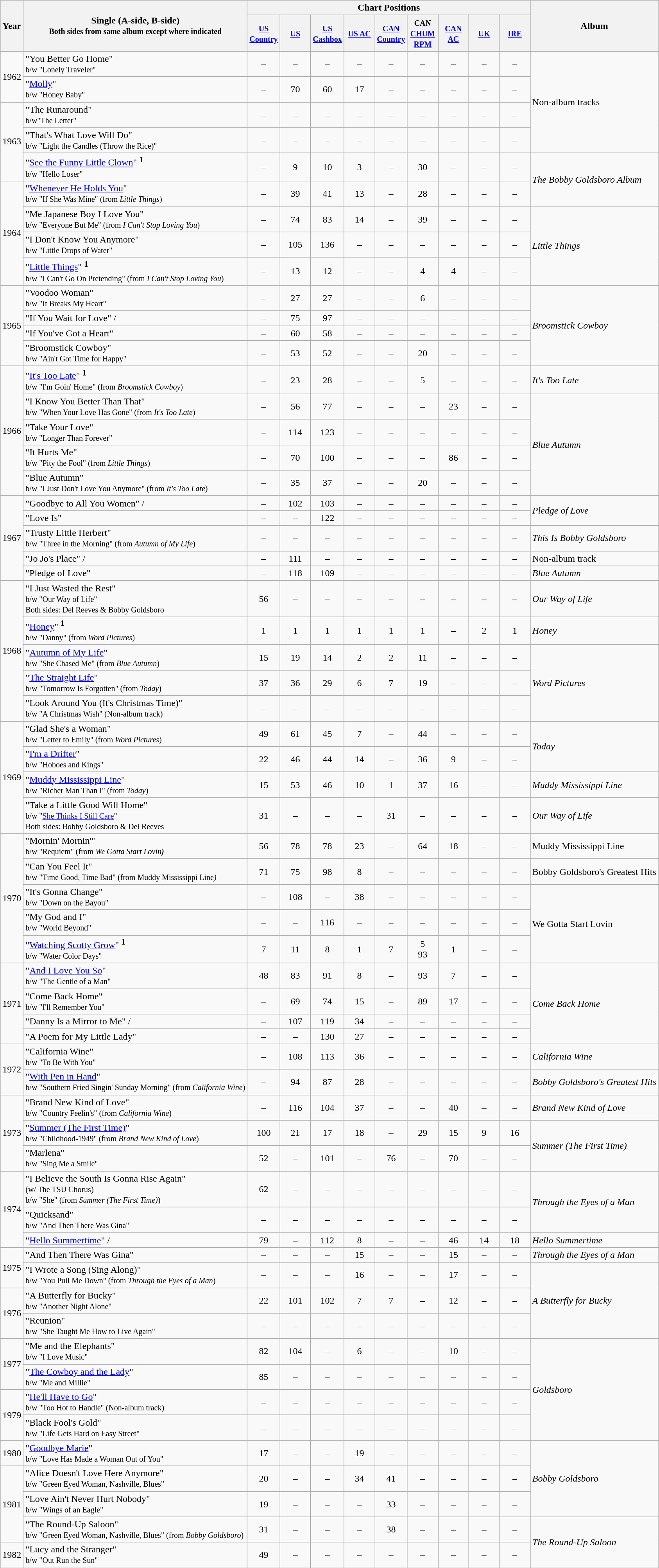<table class="wikitable">
<tr>
<th rowspan="2">Year</th>
<th rowspan="2">Single (A-side, B-side)<br><small>Both sides from same album except where indicated</small></th>
<th colspan="9">Chart Positions</th>
<th rowspan="2">Album</th>
</tr>
<tr>
<th width="45"><small><a href='#'>US Country</a></small></th>
<th width="45"><small><a href='#'>US</a></small><br></th>
<th width="45"><small><a href='#'>US<br>Cashbox</a></small></th>
<th width="45"><small><a href='#'>US AC</a></small></th>
<th width="45"><small><a href='#'>CAN Country</a></small></th>
<th width="45"><small>CAN<br><a href='#'>CHUM</a><br><a href='#'>RPM</a></small></th>
<th width="45"><small><a href='#'>CAN AC</a></small></th>
<th width="45"><small><a href='#'>UK</a></small></th>
<th width="45"><small><a href='#'>IRE</a></small></th>
</tr>
<tr>
<td rowspan="2">1962</td>
<td>"You Better Go Home"<br><small>b/w "Lonely Traveler"</small></td>
<td align="center">–</td>
<td align="center">–</td>
<td align="center">–</td>
<td align="center">–</td>
<td align="center">–</td>
<td align="center">–</td>
<td align="center">–</td>
<td align="center">–</td>
<td align="center">–</td>
<td rowspan="4">Non-album tracks</td>
</tr>
<tr>
<td>"<a href='#'>Molly</a>"<br><small>b/w "Honey Baby"</small></td>
<td align="center">–</td>
<td align="center">70</td>
<td align="center">60</td>
<td align="center">17</td>
<td align="center">–</td>
<td align="center">–</td>
<td align="center">–</td>
<td align="center">–</td>
<td align="center">–</td>
</tr>
<tr>
<td rowspan="3">1963</td>
<td>"The Runaround"<br><small>b/w"The Letter"</small></td>
<td align="center">–</td>
<td align="center">–</td>
<td align="center">–</td>
<td align="center">–</td>
<td align="center">–</td>
<td align="center">–</td>
<td align="center">–</td>
<td align="center">–</td>
<td align="center">–</td>
</tr>
<tr>
<td>"That's What Love Will Do"<br><small>b/w "Light the Candles (Throw the Rice)"</small></td>
<td align="center">–</td>
<td align="center">–</td>
<td align="center">–</td>
<td align="center">–</td>
<td align="center">–</td>
<td align="center">–</td>
<td align="center">–</td>
<td align="center">–</td>
<td align="center">–</td>
</tr>
<tr>
<td>"<a href='#'>See the Funny Little Clown</a>" <strong><sup>1</sup></strong><br><small>b/w "Hello Loser"</small></td>
<td align="center">–</td>
<td align="center">9</td>
<td align="center">10</td>
<td align="center">3</td>
<td align="center">–</td>
<td align="center">30</td>
<td align="center">–</td>
<td align="center">–</td>
<td align="center">–</td>
<td rowspan="2"><em>The Bobby Goldsboro Album</em></td>
</tr>
<tr>
<td rowspan="4">1964</td>
<td>"<a href='#'>Whenever He Holds You</a>"<br><small>b/w "If She Was Mine" (from <em>Little Things</em>)</small></td>
<td align="center">–</td>
<td align="center">39</td>
<td align="center">41</td>
<td align="center">13</td>
<td align="center">–</td>
<td align="center">28</td>
<td align="center">–</td>
<td align="center">–</td>
<td align="center">–</td>
</tr>
<tr>
<td>"Me Japanese Boy I Love You"<br><small>b/w "Everyone But Me" (from <em>I Can't Stop Loving You</em>)</small></td>
<td align="center">–</td>
<td align="center">74</td>
<td align="center">83</td>
<td align="center">14</td>
<td align="center">–</td>
<td align="center">39</td>
<td align="center">–</td>
<td align="center">–</td>
<td align="center">–</td>
<td rowspan="3"><em>Little Things</em></td>
</tr>
<tr>
<td>"I Don't Know You Anymore"<br><small>b/w "Little Drops of Water" </small></td>
<td align="center">–</td>
<td align="center">105</td>
<td align="center">136</td>
<td align="center">–</td>
<td align="center">–</td>
<td align="center">–</td>
<td align="center">–</td>
<td align="center">–</td>
<td align="center">–</td>
</tr>
<tr>
<td>"<a href='#'>Little Things</a>" <strong><sup>1</sup></strong><br><small>b/w "I Can't Go On Pretending" (from <em>I Can't Stop Loving You</em>)</small></td>
<td align="center">–</td>
<td align="center">13</td>
<td align="center">12</td>
<td align="center">–</td>
<td align="center">–</td>
<td align="center">4</td>
<td align="center">4</td>
<td align="center">–</td>
<td align="center">–</td>
</tr>
<tr>
<td rowspan="4">1965</td>
<td>"Voodoo Woman"<br><small>b/w "It Breaks My Heart"</small></td>
<td align="center">–</td>
<td align="center">27</td>
<td align="center">27</td>
<td align="center">–</td>
<td align="center">–</td>
<td align="center">6</td>
<td align="center">–</td>
<td align="center">–</td>
<td align="center">–</td>
<td rowspan="4"><em>Broomstick Cowboy</em></td>
</tr>
<tr>
<td>"If You Wait for Love" /</td>
<td align="center">–</td>
<td align="center">75</td>
<td align="center">97</td>
<td align="center">–</td>
<td align="center">–</td>
<td align="center">–</td>
<td align="center">–</td>
<td align="center">–</td>
<td align="center">–</td>
</tr>
<tr>
<td>"If You've Got a Heart"</td>
<td align="center">–</td>
<td align="center">60</td>
<td align="center">58</td>
<td align="center">–</td>
<td align="center">–</td>
<td align="center">–</td>
<td align="center">–</td>
<td align="center">–</td>
<td align="center">–</td>
</tr>
<tr>
<td>"Broomstick Cowboy"<br><small>b/w "Ain't Got Time for Happy"</small></td>
<td align="center">–</td>
<td align="center">53</td>
<td align="center">52</td>
<td align="center">–</td>
<td align="center">–</td>
<td align="center">20</td>
<td align="center">–</td>
<td align="center">–</td>
<td align="center">–</td>
</tr>
<tr>
<td rowspan="5">1966</td>
<td>"<a href='#'>It's Too Late</a>" <strong><sup>1</sup></strong><br><small>b/w "I'm Goin' Home" (from <em>Broomstick Cowboy</em>)</small></td>
<td align="center">–</td>
<td align="center">23</td>
<td align="center">28</td>
<td align="center">–</td>
<td align="center">–</td>
<td align="center">5</td>
<td align="center">–</td>
<td align="center">–</td>
<td align="center">–</td>
<td><em>It's Too Late</em></td>
</tr>
<tr>
<td>"I Know You Better Than That"<br><small>b/w "When Your Love Has Gone" (from <em>It's Too Late</em>)</small></td>
<td align="center">–</td>
<td align="center">56</td>
<td align="center">77</td>
<td align="center">–</td>
<td align="center">–</td>
<td align="center">–</td>
<td align="center">23</td>
<td align="center">–</td>
<td align="center">–</td>
<td rowspan="4"><em>Blue Autumn</em></td>
</tr>
<tr>
<td>"Take Your Love"<br><small>b/w "Longer Than Forever"</small></td>
<td align="center">–</td>
<td align="center">114</td>
<td align="center">123</td>
<td align="center">–</td>
<td align="center">–</td>
<td align="center">–</td>
<td align="center">–</td>
<td align="center">–</td>
<td align="center">–</td>
</tr>
<tr>
<td>"It Hurts Me"<br><small>b/w "Pity the Fool" (from <em>Little Things</em>)</small></td>
<td align="center">–</td>
<td align="center">70</td>
<td align="center">100</td>
<td align="center">–</td>
<td align="center">–</td>
<td align="center">–</td>
<td align="center">86</td>
<td align="center">–</td>
<td align="center">–</td>
</tr>
<tr>
<td>"Blue Autumn"<br><small>b/w "I Just Don't Love You Anymore" (from <em>It's Too Late</em>)</small></td>
<td align="center">–</td>
<td align="center">35</td>
<td align="center">37</td>
<td align="center">–</td>
<td align="center">–</td>
<td align="center">20</td>
<td align="center">–</td>
<td align="center">–</td>
<td align="center">–</td>
</tr>
<tr>
<td rowspan="5">1967</td>
<td>"Goodbye to All You Women" /</td>
<td align="center">–</td>
<td align="center">102</td>
<td align="center">103</td>
<td align="center">–</td>
<td align="center">–</td>
<td align="center">–</td>
<td align="center">–</td>
<td align="center">–</td>
<td align="center">–</td>
<td rowspan="2"><em>Pledge of Love</em></td>
</tr>
<tr>
<td>"Love Is"</td>
<td align="center">–</td>
<td align="center">–</td>
<td align="center">122</td>
<td align="center">–</td>
<td align="center">–</td>
<td align="center">–</td>
<td align="center">–</td>
<td align="center">–</td>
<td align="center">–</td>
</tr>
<tr>
<td>"Trusty Little Herbert"<br><small>b/w "Three in the Morning" (from <em>Autumn of My Life</em>)</small></td>
<td align="center">–</td>
<td align="center">–</td>
<td align="center">–</td>
<td align="center">–</td>
<td align="center">–</td>
<td align="center">–</td>
<td align="center">–</td>
<td align="center">–</td>
<td align="center">–</td>
<td><em>This Is Bobby Goldsboro</em></td>
</tr>
<tr>
<td>"Jo Jo's Place" /</td>
<td align="center">–</td>
<td align="center">111</td>
<td align="center">–</td>
<td align="center">–</td>
<td align="center">–</td>
<td align="center">–</td>
<td align="center">–</td>
<td align="center">–</td>
<td align="center">–</td>
<td>Non-album track</td>
</tr>
<tr>
<td>"Pledge of Love"</td>
<td align="center">–</td>
<td align="center">118</td>
<td align="center">109</td>
<td align="center">–</td>
<td align="center">–</td>
<td align="center">–</td>
<td align="center">–</td>
<td align="center">–</td>
<td align="center">–</td>
<td><em>Blue Autumn</em></td>
</tr>
<tr>
<td rowspan="5">1968</td>
<td>"I Just Wasted the Rest"<br><small>b/w "Our Way of Life"<br>Both sides: Del Reeves & Bobby Goldsboro</small></td>
<td align="center">56</td>
<td align="center">–</td>
<td align="center">–</td>
<td align="center">–</td>
<td align="center">–</td>
<td align="center">–</td>
<td align="center">–</td>
<td align="center">–</td>
<td align="center">–</td>
<td><em>Our Way of Life</em></td>
</tr>
<tr>
<td>"<a href='#'>Honey</a>" <strong><sup>1</sup></strong><br><small>b/w "Danny" (from <em>Word Pictures</em>)</small></td>
<td align="center">1</td>
<td align="center">1</td>
<td align="center">1</td>
<td align="center">1</td>
<td align="center">1</td>
<td align="center">1</td>
<td align="center">–</td>
<td align="center">2</td>
<td align="center">1</td>
<td><em>Honey</em></td>
</tr>
<tr>
<td>"<a href='#'>Autumn of My Life</a>"<br><small>b/w "She Chased Me" (from <em>Blue Autumn</em>)</small></td>
<td align="center">15</td>
<td align="center">19</td>
<td align="center">14</td>
<td align="center">2</td>
<td align="center">2</td>
<td align="center">11</td>
<td align="center">–</td>
<td align="center">–</td>
<td align="center">–</td>
<td rowspan="3"><em>Word Pictures</em></td>
</tr>
<tr>
<td>"<a href='#'>The Straight Life</a>"<br><small>b/w "Tomorrow Is Forgotten" (from <em>Today</em>)</small></td>
<td align="center">37</td>
<td align="center">36</td>
<td align="center">29</td>
<td align="center">6</td>
<td align="center">7</td>
<td align="center">19</td>
<td align="center">–</td>
<td align="center">–</td>
<td align="center">–</td>
</tr>
<tr>
<td>"Look Around You (It's Christmas Time)"<br><small>b/w "A Christmas Wish" (Non-album track)</small></td>
<td align="center">–</td>
<td align="center">–</td>
<td align="center">–</td>
<td align="center">–</td>
<td align="center">–</td>
<td align="center">–</td>
<td align="center">–</td>
<td align="center">–</td>
<td align="center">–</td>
</tr>
<tr>
<td rowspan="4">1969</td>
<td>"Glad She's a Woman"<br><small>b/w "Letter to Emily" (from <em>Word Pictures</em>)</small></td>
<td align="center">49</td>
<td align="center">61</td>
<td align="center">45</td>
<td align="center">7</td>
<td align="center">–</td>
<td align="center">44</td>
<td align="center">–</td>
<td align="center">–</td>
<td align="center">–</td>
<td rowspan="2"><em>Today</em></td>
</tr>
<tr>
<td>"<a href='#'>I'm a Drifter</a>"<br><small>b/w "Hoboes and Kings" </small></td>
<td align="center">22</td>
<td align="center">46</td>
<td align="center">44</td>
<td align="center">14</td>
<td align="center">–</td>
<td align="center">36</td>
<td align="center">9</td>
<td align="center">–</td>
<td align="center">–</td>
</tr>
<tr>
<td>"<a href='#'>Muddy Mississippi Line</a>"<br><small>b/w "Richer Man Than I" (from <em>Today</em>)</small></td>
<td align="center">15</td>
<td align="center">53</td>
<td align="center">46</td>
<td align="center">10</td>
<td align="center">1</td>
<td align="center">37</td>
<td align="center">16</td>
<td align="center">–</td>
<td align="center">–</td>
<td><em>Muddy Mississippi Line</em></td>
</tr>
<tr>
<td>"Take a Little Good Will Home"<br><small>b/w "<a href='#'>She Thinks I Still Care</a>"<br>Both sides: Bobby Goldsboro & Del Reeves</small></td>
<td align="center">31</td>
<td align="center">–</td>
<td align="center">–</td>
<td align="center">–</td>
<td align="center">31</td>
<td align="center">–</td>
<td align="center">–</td>
<td align="center">–</td>
<td align="center">–</td>
<td><em>Our Way of Life</em></td>
</tr>
<tr>
<td rowspan="5">1970</td>
<td>"Mornin' Mornin'"<br><small>b/w "Requiem" (from <em>We Gotta Start Lovin<strong>)</small></td>
<td align="center">56</td>
<td align="center">78</td>
<td align="center">78</td>
<td align="center">23</td>
<td align="center">–</td>
<td align="center">64</td>
<td align="center">18</td>
<td align="center">–</td>
<td align="center">–</td>
<td></em>Muddy Mississippi Line<em></td>
</tr>
<tr>
<td>"Can You Feel It"<br><small>b/w "Time Good, Time Bad" (from </em>Muddy Mississippi Line<em>)</small></td>
<td align="center">71</td>
<td align="center">75</td>
<td align="center">98</td>
<td align="center">8</td>
<td align="center">–</td>
<td align="center">–</td>
<td align="center">–</td>
<td align="center">–</td>
<td align="center">–</td>
<td></em>Bobby Goldsboro's Greatest Hits<em></td>
</tr>
<tr>
<td>"It's Gonna Change"<br><small>b/w "Down on the Bayou"</small></td>
<td align="center">–</td>
<td align="center">108</td>
<td align="center">–</td>
<td align="center">38</td>
<td align="center">–</td>
<td align="center">–</td>
<td align="center">–</td>
<td align="center">–</td>
<td align="center">–</td>
<td rowspan="3"></em>We Gotta Start Lovin</strong></td>
</tr>
<tr>
<td>"My God and I"<br><small>b/w "World Beyond"</small></td>
<td align="center">–</td>
<td align="center">–</td>
<td align="center">116</td>
<td align="center">–</td>
<td align="center">–</td>
<td align="center">–</td>
<td align="center">–</td>
<td align="center">–</td>
<td align="center">–</td>
</tr>
<tr>
<td>"<a href='#'>Watching Scotty Grow</a>" <strong><sup>1</sup></strong><br><small>b/w "Water Color Days"</small></td>
<td align="center">7</td>
<td align="center">11</td>
<td align="center">8</td>
<td align="center">1</td>
<td align="center">7</td>
<td align="center">5<br>93</td>
<td align="center">1</td>
<td align="center">–</td>
<td align="center">–</td>
</tr>
<tr>
<td rowspan="4">1971</td>
<td>"<a href='#'>And I Love You So</a>"<br><small>b/w "The Gentle of a Man"</small></td>
<td align="center">48</td>
<td align="center">83</td>
<td align="center">91</td>
<td align="center">8</td>
<td align="center">–</td>
<td align="center">93</td>
<td align="center">7</td>
<td align="center">–</td>
<td align="center">–</td>
<td rowspan="4"><em>Come Back Home</em></td>
</tr>
<tr>
<td>"Come Back Home"<br><small>b/w "I'll Remember You"</small></td>
<td align="center">–</td>
<td align="center">69</td>
<td align="center">74</td>
<td align="center">15</td>
<td align="center">–</td>
<td align="center">89</td>
<td align="center">17</td>
<td align="center">–</td>
<td align="center">–</td>
</tr>
<tr>
<td>"Danny Is a Mirror to Me" /</td>
<td align="center">–</td>
<td align="center">107</td>
<td align="center">119</td>
<td align="center">34</td>
<td align="center">–</td>
<td align="center">–</td>
<td align="center">–</td>
<td align="center">–</td>
<td align="center">–</td>
</tr>
<tr>
<td>"A Poem for My Little Lady"</td>
<td align="center">–</td>
<td align="center">–</td>
<td align="center">130</td>
<td align="center">27</td>
<td align="center">–</td>
<td align="center">–</td>
<td align="center">–</td>
<td align="center">–</td>
<td align="center">–</td>
</tr>
<tr>
<td rowspan="2">1972</td>
<td>"California Wine"<br><small>b/w "To Be With You"</small></td>
<td align="center">–</td>
<td align="center">108</td>
<td align="center">113</td>
<td align="center">36</td>
<td align="center">–</td>
<td align="center">–</td>
<td align="center">–</td>
<td align="center">–</td>
<td align="center">–</td>
<td><em>California Wine</em></td>
</tr>
<tr>
<td>"<a href='#'>With Pen in Hand</a>"<br><small>b/w "Southern Fried Singin' Sunday Morning" (from <em>California Wine</em>)</small></td>
<td align="center">–</td>
<td align="center">94</td>
<td align="center">87</td>
<td align="center">28</td>
<td align="center">–</td>
<td align="center">–</td>
<td align="center">–</td>
<td align="center">–</td>
<td align="center">–</td>
<td><em>Bobby Goldsboro's Greatest Hits</em></td>
</tr>
<tr>
<td rowspan="3">1973</td>
<td>"Brand New Kind of Love"<br><small>b/w "Country Feelin's" (from <em>California Wine</em>)</small></td>
<td align="center">–</td>
<td align="center">116</td>
<td align="center">104</td>
<td align="center">37</td>
<td align="center">–</td>
<td align="center">–</td>
<td align="center">40</td>
<td align="center">–</td>
<td align="center">–</td>
<td><em>Brand New Kind of Love</em></td>
</tr>
<tr>
<td>"<a href='#'>Summer (The First Time)</a>"<br><small>b/w "Childhood-1949" (from <em>Brand New Kind of Love</em>)</small></td>
<td align="center">100</td>
<td align="center">21</td>
<td align="center">17</td>
<td align="center">18</td>
<td align="center">–</td>
<td align="center">29</td>
<td align="center">15</td>
<td align="center">9</td>
<td align="center">16</td>
<td rowspan="2"><em>Summer (The First Time)</em></td>
</tr>
<tr>
<td>"Marlena"<br><small>b/w "Sing Me a Smile"</small></td>
<td align="center">52</td>
<td align="center">–</td>
<td align="center">101</td>
<td align="center">–</td>
<td align="center">76</td>
<td align="center">–</td>
<td align="center">70</td>
<td align="center">–</td>
<td align="center">–</td>
</tr>
<tr>
<td rowspan="3">1974</td>
<td>"I Believe the South Is Gonna Rise Again"<br><small>(w/ The TSU Chorus)</small><br><small>b/w "She" (from <em>Summer (The First Time)</em>)</small></td>
<td align="center">62</td>
<td align="center">–</td>
<td align="center">–</td>
<td align="center">–</td>
<td align="center">–</td>
<td align="center">–</td>
<td align="center">–</td>
<td align="center">–</td>
<td align="center">–</td>
<td rowspan="2"><em>Through the Eyes of a Man</em></td>
</tr>
<tr>
<td>"Quicksand"<br><small>b/w "And Then There Was Gina"</small></td>
<td align="center">–</td>
<td align="center">–</td>
<td align="center">–</td>
<td align="center">–</td>
<td align="center">–</td>
<td align="center">–</td>
<td align="center">–</td>
<td align="center">–</td>
<td align="center">–</td>
</tr>
<tr>
<td>"<a href='#'>Hello Summertime</a>" /</td>
<td align="center">79</td>
<td align="center">–</td>
<td align="center">112</td>
<td align="center">8</td>
<td align="center">–</td>
<td align="center">–</td>
<td align="center">46</td>
<td align="center">14</td>
<td align="center">18</td>
<td><em>Hello Summertime</em></td>
</tr>
<tr>
<td rowspan="2">1975</td>
<td>"And Then There Was Gina"</td>
<td align="center">–</td>
<td align="center">–</td>
<td align="center">–</td>
<td align="center">15</td>
<td align="center">–</td>
<td align="center">–</td>
<td align="center">15</td>
<td align="center">–</td>
<td align="center">–</td>
<td><em>Through the Eyes of a Man</em></td>
</tr>
<tr>
<td>"I Wrote a Song (Sing Along)"<br><small>b/w "You Pull Me Down" (from <em>Through the Eyes of a Man</em>)</small></td>
<td align="center">–</td>
<td align="center">–</td>
<td align="center">–</td>
<td align="center">16</td>
<td align="center">–</td>
<td align="center">–</td>
<td align="center">17</td>
<td align="center">–</td>
<td align="center">–</td>
<td rowspan="3"><em>A Butterfly for Bucky</em></td>
</tr>
<tr>
<td rowspan="2">1976</td>
<td>"A Butterfly for Bucky"<br><small>b/w "Another Night Alone"</small></td>
<td align="center">22</td>
<td align="center">101</td>
<td align="center">102</td>
<td align="center">7</td>
<td align="center">7</td>
<td align="center">–</td>
<td align="center">12</td>
<td align="center">–</td>
<td align="center">–</td>
</tr>
<tr>
<td>"Reunion"<br><small>b/w "She Taught Me How to Live Again"</small></td>
<td align="center">–</td>
<td align="center">–</td>
<td align="center">–</td>
<td align="center">–</td>
<td align="center">–</td>
<td align="center">–</td>
<td align="center">–</td>
<td align="center">–</td>
<td align="center">–</td>
</tr>
<tr>
<td rowspan="2">1977</td>
<td>"Me and the Elephants"<br><small>b/w "I Love Music"</small></td>
<td align="center">82</td>
<td align="center">104</td>
<td align="center">–</td>
<td align="center">6</td>
<td align="center">–</td>
<td align="center">–</td>
<td align="center">10</td>
<td align="center">–</td>
<td align="center">–</td>
<td rowspan="4"><em>Goldsboro</em></td>
</tr>
<tr>
<td>"<a href='#'>The Cowboy and the Lady</a>"<br><small>b/w "Me and Millie"</small></td>
<td align="center">85</td>
<td align="center">–</td>
<td align="center">–</td>
<td align="center">–</td>
<td align="center">–</td>
<td align="center">–</td>
<td align="center">–</td>
<td align="center">–</td>
<td align="center">–</td>
</tr>
<tr>
<td rowspan="2">1979</td>
<td>"<a href='#'>He'll Have to Go</a>"<br><small>b/w "Too Hot to Handle" (Non-album track)</small></td>
<td align="center">–</td>
<td align="center">–</td>
<td align="center">–</td>
<td align="center">–</td>
<td align="center">–</td>
<td align="center">–</td>
<td align="center">–</td>
<td align="center">–</td>
<td align="center">–</td>
</tr>
<tr>
<td>"Black Fool's Gold"<br><small>b/w "Life Gets Hard on Easy Street"</small></td>
<td align="center">–</td>
<td align="center">–</td>
<td align="center">–</td>
<td align="center">–</td>
<td align="center">–</td>
<td align="center">–</td>
<td align="center">–</td>
<td align="center">–</td>
<td align="center">–</td>
</tr>
<tr>
<td>1980</td>
<td>"<a href='#'>Goodbye Marie</a>"<br><small>b/w "Love Has Made a Woman Out of You"</small></td>
<td align="center">17</td>
<td align="center">–</td>
<td align="center">–</td>
<td align="center">19</td>
<td align="center">–</td>
<td align="center">–</td>
<td align="center">–</td>
<td align="center">–</td>
<td align="center">–</td>
<td rowspan="3"><em>Bobby Goldsboro</em></td>
</tr>
<tr>
<td rowspan="3">1981</td>
<td>"Alice Doesn't Love Here Anymore"<br><small>b/w "Green Eyed Woman, Nashville, Blues"</small></td>
<td align="center">20</td>
<td align="center">–</td>
<td align="center">–</td>
<td align="center">34</td>
<td align="center">41</td>
<td align="center">–</td>
<td align="center">–</td>
<td align="center">–</td>
<td align="center">–</td>
</tr>
<tr>
<td>"Love Ain't Never Hurt Nobody"<br><small>b/w "Wings of an Eagle"</small></td>
<td align="center">19</td>
<td align="center">–</td>
<td align="center">–</td>
<td align="center">–</td>
<td align="center">33</td>
<td align="center">–</td>
<td align="center">–</td>
<td align="center">–</td>
<td align="center">–</td>
</tr>
<tr>
<td>"The Round-Up Saloon"<br><small>b/w "Green Eyed Woman, Nashville, Blues" (from <em>Bobby Goldsboro</em>)</small></td>
<td align="center">31</td>
<td align="center">–</td>
<td align="center">–</td>
<td align="center">–</td>
<td align="center">38</td>
<td align="center">–</td>
<td align="center">–</td>
<td align="center">–</td>
<td align="center">–</td>
<td rowspan="2"><em>The Round-Up Saloon</em></td>
</tr>
<tr>
<td>1982</td>
<td>"Lucy and the Stranger"<br><small>b/w "Out Run the Sun"</small></td>
<td align="center">49</td>
<td align="center">–</td>
<td align="center">–</td>
<td align="center">–</td>
<td align="center">–</td>
<td align="center">–</td>
<td align="center">–</td>
<td align="center">–</td>
<td align="center">–</td>
</tr>
</table>
